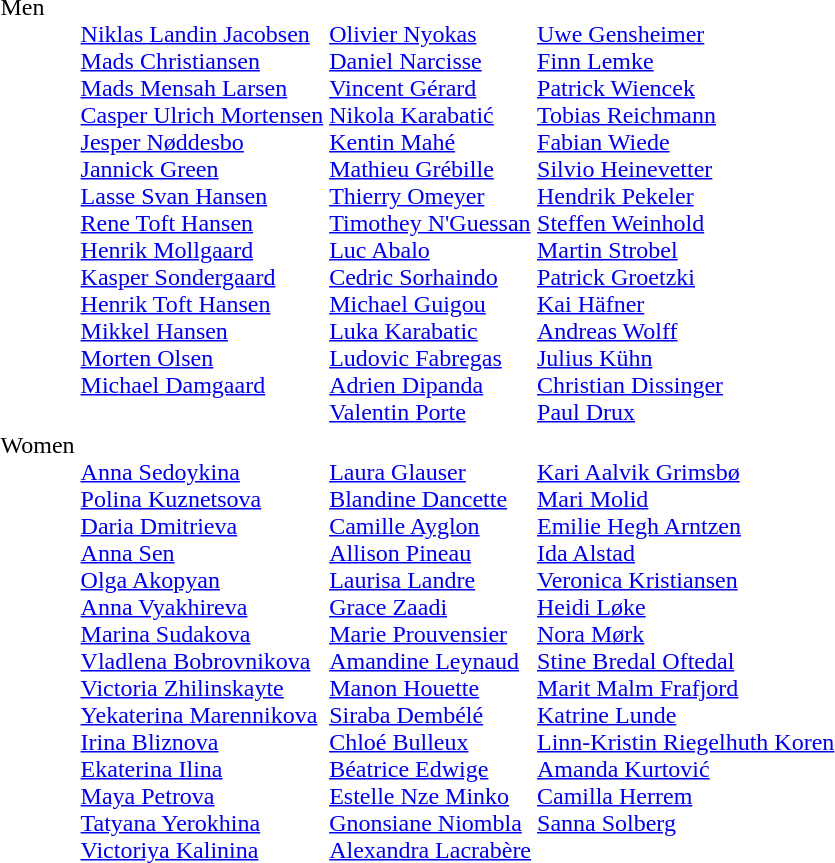<table>
<tr valign="top">
<td>Men<br></td>
<td><br><a href='#'>Niklas Landin Jacobsen</a><br><a href='#'>Mads Christiansen</a><br><a href='#'>Mads Mensah Larsen</a><br><a href='#'>Casper Ulrich Mortensen</a><br><a href='#'>Jesper Nøddesbo</a><br><a href='#'>Jannick Green</a><br><a href='#'>Lasse Svan Hansen</a><br><a href='#'>Rene Toft Hansen</a><br><a href='#'>Henrik Mollgaard</a><br><a href='#'>Kasper Sondergaard</a><br><a href='#'>Henrik Toft Hansen</a><br><a href='#'>Mikkel Hansen</a><br><a href='#'>Morten Olsen</a><br><a href='#'>Michael Damgaard</a></td>
<td><br><a href='#'>Olivier Nyokas</a><br><a href='#'>Daniel Narcisse</a><br><a href='#'>Vincent Gérard</a><br><a href='#'>Nikola Karabatić</a><br><a href='#'>Kentin Mahé</a><br><a href='#'>Mathieu Grébille</a><br><a href='#'>Thierry Omeyer</a><br><a href='#'>Timothey N'Guessan</a><br><a href='#'>Luc Abalo</a><br><a href='#'>Cedric Sorhaindo</a><br><a href='#'>Michael Guigou</a><br><a href='#'>Luka Karabatic</a><br><a href='#'>Ludovic Fabregas</a><br><a href='#'>Adrien Dipanda</a><br><a href='#'>Valentin Porte</a></td>
<td><br><a href='#'>Uwe Gensheimer</a><br><a href='#'>Finn Lemke</a><br><a href='#'>Patrick Wiencek</a><br><a href='#'>Tobias Reichmann</a><br><a href='#'>Fabian Wiede</a><br><a href='#'>Silvio Heinevetter</a><br><a href='#'>Hendrik Pekeler</a><br><a href='#'>Steffen Weinhold</a><br><a href='#'>Martin Strobel</a><br><a href='#'>Patrick Groetzki</a><br><a href='#'>Kai Häfner</a><br><a href='#'>Andreas Wolff</a><br><a href='#'>Julius Kühn</a><br><a href='#'>Christian Dissinger</a><br><a href='#'>Paul Drux</a></td>
</tr>
<tr valign="top">
<td>Women<br></td>
<td><br><a href='#'>Anna Sedoykina</a><br><a href='#'>Polina Kuznetsova</a><br><a href='#'>Daria Dmitrieva</a><br><a href='#'>Anna Sen</a><br><a href='#'>Olga Akopyan</a><br><a href='#'>Anna Vyakhireva</a><br><a href='#'>Marina Sudakova</a><br><a href='#'>Vladlena Bobrovnikova</a><br><a href='#'>Victoria Zhilinskayte</a><br><a href='#'>Yekaterina Marennikova</a><br><a href='#'>Irina Bliznova</a><br><a href='#'>Ekaterina Ilina</a><br><a href='#'>Maya Petrova</a><br><a href='#'>Tatyana Yerokhina</a><br><a href='#'>Victoriya Kalinina</a></td>
<td><br><a href='#'>Laura Glauser</a><br><a href='#'>Blandine Dancette</a><br><a href='#'>Camille Ayglon</a><br><a href='#'>Allison Pineau</a><br><a href='#'>Laurisa Landre</a><br><a href='#'>Grace Zaadi</a><br><a href='#'>Marie Prouvensier</a><br><a href='#'>Amandine Leynaud</a><br><a href='#'>Manon Houette</a><br><a href='#'>Siraba Dembélé</a><br><a href='#'>Chloé Bulleux</a><br><a href='#'>Béatrice Edwige</a><br><a href='#'>Estelle Nze Minko</a><br><a href='#'>Gnonsiane Niombla</a><br><a href='#'>Alexandra Lacrabère</a></td>
<td><br><a href='#'>Kari Aalvik Grimsbø</a><br><a href='#'>Mari Molid</a><br><a href='#'>Emilie Hegh Arntzen</a><br><a href='#'>Ida Alstad</a><br><a href='#'>Veronica Kristiansen</a><br><a href='#'>Heidi Løke</a><br><a href='#'>Nora Mørk</a><br><a href='#'>Stine Bredal Oftedal</a><br><a href='#'>Marit Malm Frafjord</a><br><a href='#'>Katrine Lunde</a><br><a href='#'>Linn-Kristin Riegelhuth Koren</a><br><a href='#'>Amanda Kurtović</a><br><a href='#'>Camilla Herrem</a><br><a href='#'>Sanna Solberg</a></td>
</tr>
</table>
